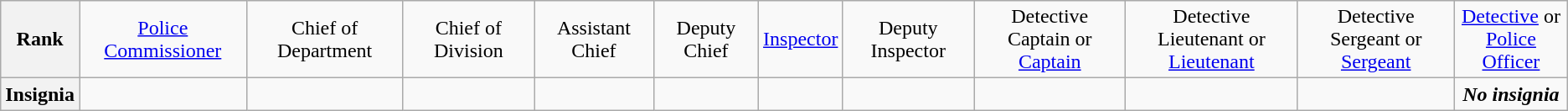<table class="wikitable">
<tr style="text-align:center;">
<th>Rank</th>
<td><a href='#'>Police Commissioner</a></td>
<td>Chief of Department</td>
<td>Chief of Division</td>
<td>Assistant Chief</td>
<td>Deputy Chief</td>
<td><a href='#'>Inspector</a></td>
<td>Deputy Inspector</td>
<td>Detective Captain or<br><a href='#'>Captain</a></td>
<td>Detective Lieutenant or<br><a href='#'>Lieutenant</a></td>
<td>Detective Sergeant or<br><a href='#'>Sergeant</a></td>
<td><a href='#'>Detective</a> or<br><a href='#'>Police Officer</a></td>
</tr>
<tr style="text-align:center;">
<th>Insignia</th>
<td></td>
<td></td>
<td></td>
<td></td>
<td></td>
<td></td>
<td></td>
<td></td>
<td></td>
<td></td>
<td><strong><em>No insignia</em></strong></td>
</tr>
</table>
